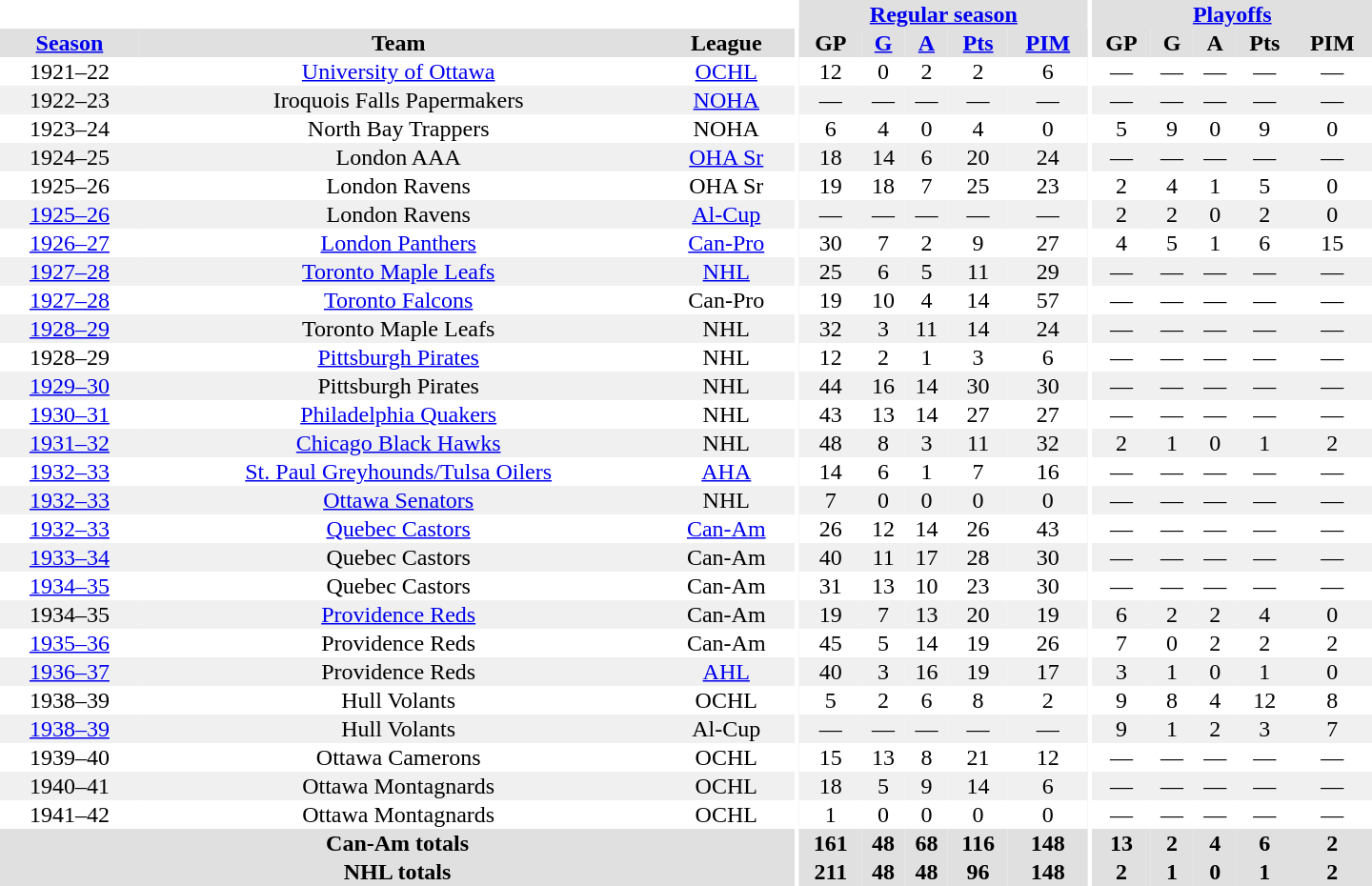<table border="0" cellpadding="1" cellspacing="0" style="text-align:center; width:60em">
<tr bgcolor="#e0e0e0">
<th colspan="3" bgcolor="#ffffff"></th>
<th rowspan="100" bgcolor="#ffffff"></th>
<th colspan="5"><a href='#'>Regular season</a></th>
<th rowspan="100" bgcolor="#ffffff"></th>
<th colspan="5"><a href='#'>Playoffs</a></th>
</tr>
<tr bgcolor="#e0e0e0">
<th><a href='#'>Season</a></th>
<th>Team</th>
<th>League</th>
<th>GP</th>
<th><a href='#'>G</a></th>
<th><a href='#'>A</a></th>
<th><a href='#'>Pts</a></th>
<th><a href='#'>PIM</a></th>
<th>GP</th>
<th>G</th>
<th>A</th>
<th>Pts</th>
<th>PIM</th>
</tr>
<tr>
<td>1921–22</td>
<td><a href='#'>University of Ottawa</a></td>
<td><a href='#'>OCHL</a></td>
<td>12</td>
<td>0</td>
<td>2</td>
<td>2</td>
<td>6</td>
<td>—</td>
<td>—</td>
<td>—</td>
<td>—</td>
<td>—</td>
</tr>
<tr bgcolor="#f0f0f0">
<td>1922–23</td>
<td>Iroquois Falls Papermakers</td>
<td><a href='#'>NOHA</a></td>
<td>—</td>
<td>—</td>
<td>—</td>
<td>—</td>
<td>—</td>
<td>—</td>
<td>—</td>
<td>—</td>
<td>—</td>
<td>—</td>
</tr>
<tr>
<td>1923–24</td>
<td>North Bay Trappers</td>
<td>NOHA</td>
<td>6</td>
<td>4</td>
<td>0</td>
<td>4</td>
<td>0</td>
<td>5</td>
<td>9</td>
<td>0</td>
<td>9</td>
<td>0</td>
</tr>
<tr bgcolor="#f0f0f0">
<td>1924–25</td>
<td>London AAA</td>
<td><a href='#'>OHA Sr</a></td>
<td>18</td>
<td>14</td>
<td>6</td>
<td>20</td>
<td>24</td>
<td>—</td>
<td>—</td>
<td>—</td>
<td>—</td>
<td>—</td>
</tr>
<tr>
<td>1925–26</td>
<td>London Ravens</td>
<td>OHA Sr</td>
<td>19</td>
<td>18</td>
<td>7</td>
<td>25</td>
<td>23</td>
<td>2</td>
<td>4</td>
<td>1</td>
<td>5</td>
<td>0</td>
</tr>
<tr bgcolor="#f0f0f0">
<td><a href='#'>1925–26</a></td>
<td>London Ravens</td>
<td><a href='#'>Al-Cup</a></td>
<td>—</td>
<td>—</td>
<td>—</td>
<td>—</td>
<td>—</td>
<td>2</td>
<td>2</td>
<td>0</td>
<td>2</td>
<td>0</td>
</tr>
<tr>
<td><a href='#'>1926–27</a></td>
<td><a href='#'>London Panthers</a></td>
<td><a href='#'>Can-Pro</a></td>
<td>30</td>
<td>7</td>
<td>2</td>
<td>9</td>
<td>27</td>
<td>4</td>
<td>5</td>
<td>1</td>
<td>6</td>
<td>15</td>
</tr>
<tr bgcolor="#f0f0f0">
<td><a href='#'>1927–28</a></td>
<td><a href='#'>Toronto Maple Leafs</a></td>
<td><a href='#'>NHL</a></td>
<td>25</td>
<td>6</td>
<td>5</td>
<td>11</td>
<td>29</td>
<td>—</td>
<td>—</td>
<td>—</td>
<td>—</td>
<td>—</td>
</tr>
<tr>
<td><a href='#'>1927–28</a></td>
<td><a href='#'>Toronto Falcons</a></td>
<td>Can-Pro</td>
<td>19</td>
<td>10</td>
<td>4</td>
<td>14</td>
<td>57</td>
<td>—</td>
<td>—</td>
<td>—</td>
<td>—</td>
<td>—</td>
</tr>
<tr bgcolor="#f0f0f0">
<td><a href='#'>1928–29</a></td>
<td>Toronto Maple Leafs</td>
<td>NHL</td>
<td>32</td>
<td>3</td>
<td>11</td>
<td>14</td>
<td>24</td>
<td>—</td>
<td>—</td>
<td>—</td>
<td>—</td>
<td>—</td>
</tr>
<tr>
<td>1928–29</td>
<td><a href='#'>Pittsburgh Pirates</a></td>
<td>NHL</td>
<td>12</td>
<td>2</td>
<td>1</td>
<td>3</td>
<td>6</td>
<td>—</td>
<td>—</td>
<td>—</td>
<td>—</td>
<td>—</td>
</tr>
<tr bgcolor="#f0f0f0">
<td><a href='#'>1929–30</a></td>
<td>Pittsburgh Pirates</td>
<td>NHL</td>
<td>44</td>
<td>16</td>
<td>14</td>
<td>30</td>
<td>30</td>
<td>—</td>
<td>—</td>
<td>—</td>
<td>—</td>
<td>—</td>
</tr>
<tr>
<td><a href='#'>1930–31</a></td>
<td><a href='#'>Philadelphia Quakers</a></td>
<td>NHL</td>
<td>43</td>
<td>13</td>
<td>14</td>
<td>27</td>
<td>27</td>
<td>—</td>
<td>—</td>
<td>—</td>
<td>—</td>
<td>—</td>
</tr>
<tr bgcolor="#f0f0f0">
<td><a href='#'>1931–32</a></td>
<td><a href='#'>Chicago Black Hawks</a></td>
<td>NHL</td>
<td>48</td>
<td>8</td>
<td>3</td>
<td>11</td>
<td>32</td>
<td>2</td>
<td>1</td>
<td>0</td>
<td>1</td>
<td>2</td>
</tr>
<tr>
<td><a href='#'>1932–33</a></td>
<td><a href='#'>St. Paul Greyhounds/Tulsa Oilers</a></td>
<td><a href='#'>AHA</a></td>
<td>14</td>
<td>6</td>
<td>1</td>
<td>7</td>
<td>16</td>
<td>—</td>
<td>—</td>
<td>—</td>
<td>—</td>
<td>—</td>
</tr>
<tr bgcolor="#f0f0f0">
<td><a href='#'>1932–33</a></td>
<td><a href='#'>Ottawa Senators</a></td>
<td>NHL</td>
<td>7</td>
<td>0</td>
<td>0</td>
<td>0</td>
<td>0</td>
<td>—</td>
<td>—</td>
<td>—</td>
<td>—</td>
<td>—</td>
</tr>
<tr>
<td><a href='#'>1932–33</a></td>
<td><a href='#'>Quebec Castors</a></td>
<td><a href='#'>Can-Am</a></td>
<td>26</td>
<td>12</td>
<td>14</td>
<td>26</td>
<td>43</td>
<td>—</td>
<td>—</td>
<td>—</td>
<td>—</td>
<td>—</td>
</tr>
<tr bgcolor="#f0f0f0">
<td><a href='#'>1933–34</a></td>
<td>Quebec Castors</td>
<td>Can-Am</td>
<td>40</td>
<td>11</td>
<td>17</td>
<td>28</td>
<td>30</td>
<td>—</td>
<td>—</td>
<td>—</td>
<td>—</td>
<td>—</td>
</tr>
<tr>
<td><a href='#'>1934–35</a></td>
<td>Quebec Castors</td>
<td>Can-Am</td>
<td>31</td>
<td>13</td>
<td>10</td>
<td>23</td>
<td>30</td>
<td>—</td>
<td>—</td>
<td>—</td>
<td>—</td>
<td>—</td>
</tr>
<tr bgcolor="#f0f0f0">
<td>1934–35</td>
<td><a href='#'>Providence Reds</a></td>
<td>Can-Am</td>
<td>19</td>
<td>7</td>
<td>13</td>
<td>20</td>
<td>19</td>
<td>6</td>
<td>2</td>
<td>2</td>
<td>4</td>
<td>0</td>
</tr>
<tr>
<td><a href='#'>1935–36</a></td>
<td>Providence Reds</td>
<td>Can-Am</td>
<td>45</td>
<td>5</td>
<td>14</td>
<td>19</td>
<td>26</td>
<td>7</td>
<td>0</td>
<td>2</td>
<td>2</td>
<td>2</td>
</tr>
<tr bgcolor="#f0f0f0">
<td><a href='#'>1936–37</a></td>
<td>Providence Reds</td>
<td><a href='#'>AHL</a></td>
<td>40</td>
<td>3</td>
<td>16</td>
<td>19</td>
<td>17</td>
<td>3</td>
<td>1</td>
<td>0</td>
<td>1</td>
<td>0</td>
</tr>
<tr>
<td>1938–39</td>
<td>Hull Volants</td>
<td>OCHL</td>
<td>5</td>
<td>2</td>
<td>6</td>
<td>8</td>
<td>2</td>
<td>9</td>
<td>8</td>
<td>4</td>
<td>12</td>
<td>8</td>
</tr>
<tr bgcolor="#f0f0f0">
<td><a href='#'>1938–39</a></td>
<td>Hull Volants</td>
<td>Al-Cup</td>
<td>—</td>
<td>—</td>
<td>—</td>
<td>—</td>
<td>—</td>
<td>9</td>
<td>1</td>
<td>2</td>
<td>3</td>
<td>7</td>
</tr>
<tr>
<td>1939–40</td>
<td>Ottawa Camerons</td>
<td>OCHL</td>
<td>15</td>
<td>13</td>
<td>8</td>
<td>21</td>
<td>12</td>
<td>—</td>
<td>—</td>
<td>—</td>
<td>—</td>
<td>—</td>
</tr>
<tr bgcolor="#f0f0f0">
<td>1940–41</td>
<td>Ottawa Montagnards</td>
<td>OCHL</td>
<td>18</td>
<td>5</td>
<td>9</td>
<td>14</td>
<td>6</td>
<td>—</td>
<td>—</td>
<td>—</td>
<td>—</td>
<td>—</td>
</tr>
<tr>
<td>1941–42</td>
<td>Ottawa Montagnards</td>
<td>OCHL</td>
<td>1</td>
<td>0</td>
<td>0</td>
<td>0</td>
<td>0</td>
<td>—</td>
<td>—</td>
<td>—</td>
<td>—</td>
<td>—</td>
</tr>
<tr bgcolor="#e0e0e0">
<th colspan="3">Can-Am totals</th>
<th>161</th>
<th>48</th>
<th>68</th>
<th>116</th>
<th>148</th>
<th>13</th>
<th>2</th>
<th>4</th>
<th>6</th>
<th>2</th>
</tr>
<tr bgcolor="#e0e0e0">
<th colspan="3">NHL totals</th>
<th>211</th>
<th>48</th>
<th>48</th>
<th>96</th>
<th>148</th>
<th>2</th>
<th>1</th>
<th>0</th>
<th>1</th>
<th>2</th>
</tr>
</table>
